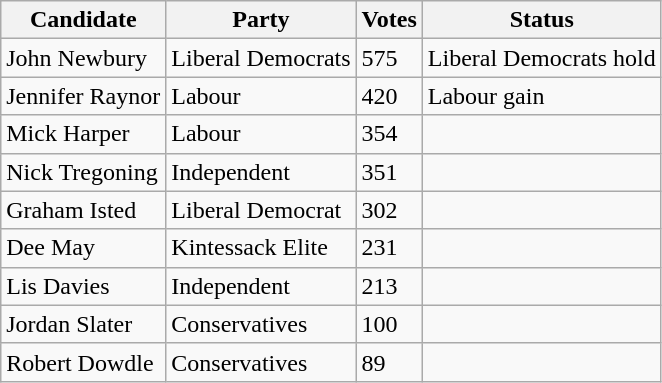<table class="wikitable sortable">
<tr>
<th>Candidate</th>
<th>Party</th>
<th>Votes</th>
<th>Status</th>
</tr>
<tr>
<td>John Newbury</td>
<td>Liberal Democrats</td>
<td>575</td>
<td>Liberal Democrats hold</td>
</tr>
<tr>
<td>Jennifer Raynor</td>
<td>Labour</td>
<td>420</td>
<td>Labour gain</td>
</tr>
<tr>
<td>Mick Harper</td>
<td>Labour</td>
<td>354</td>
<td></td>
</tr>
<tr>
<td>Nick Tregoning</td>
<td>Independent</td>
<td>351</td>
<td></td>
</tr>
<tr>
<td>Graham Isted</td>
<td>Liberal Democrat</td>
<td>302</td>
<td></td>
</tr>
<tr>
<td>Dee May</td>
<td>Kintessack Elite</td>
<td>231</td>
<td></td>
</tr>
<tr>
<td>Lis Davies</td>
<td>Independent</td>
<td>213</td>
<td></td>
</tr>
<tr>
<td>Jordan Slater</td>
<td>Conservatives</td>
<td>100</td>
<td></td>
</tr>
<tr>
<td>Robert Dowdle</td>
<td>Conservatives</td>
<td>89</td>
<td></td>
</tr>
</table>
